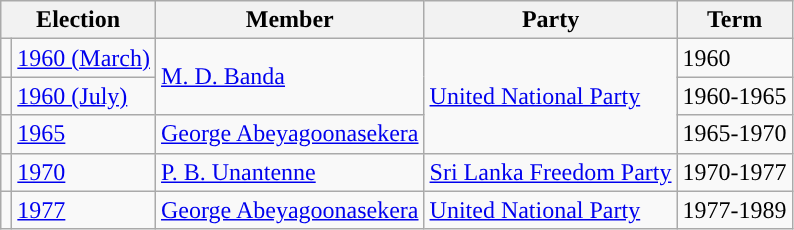<table class="wikitable">
<tr>
<th colspan="2">Election</th>
<th>Member</th>
<th>Party</th>
<th>Term</th>
</tr>
<tr>
<td style="background-color: "></td>
<td><a href='#'>1960 (March)</a></td>
<td rowspan=2><a href='#'>M. D. Banda</a></td>
<td rowspan=3><a href='#'>United National Party</a></td>
<td>1960</td>
</tr>
<tr>
<td style="background-color: "></td>
<td><a href='#'>1960 (July)</a></td>
<td>1960-1965</td>
</tr>
<tr>
<td style="background-color: "></td>
<td><a href='#'>1965</a></td>
<td><a href='#'>George Abeyagoonasekera</a></td>
<td>1965-1970</td>
</tr>
<tr>
<td style="background-color: "></td>
<td><a href='#'>1970</a></td>
<td><a href='#'>P. B. Unantenne</a></td>
<td><a href='#'>Sri Lanka Freedom Party</a></td>
<td>1970-1977</td>
</tr>
<tr>
<td style="background-color: "></td>
<td><a href='#'>1977</a></td>
<td><a href='#'>George Abeyagoonasekera</a></td>
<td><a href='#'>United National Party</a></td>
<td>1977-1989</td>
</tr>
</table>
